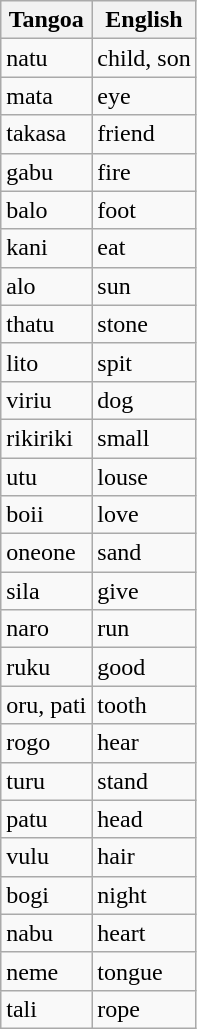<table class="wikitable">
<tr>
<th>Tangoa</th>
<th>English</th>
</tr>
<tr>
<td>natu</td>
<td>child, son</td>
</tr>
<tr>
<td>mata</td>
<td>eye</td>
</tr>
<tr>
<td>takasa</td>
<td>friend</td>
</tr>
<tr>
<td>gabu</td>
<td>fire</td>
</tr>
<tr>
<td>balo</td>
<td>foot</td>
</tr>
<tr>
<td>kani</td>
<td>eat</td>
</tr>
<tr>
<td>alo</td>
<td>sun</td>
</tr>
<tr>
<td>thatu</td>
<td>stone</td>
</tr>
<tr>
<td>lito</td>
<td>spit</td>
</tr>
<tr>
<td>viriu</td>
<td>dog</td>
</tr>
<tr>
<td>rikiriki</td>
<td>small</td>
</tr>
<tr>
<td>utu</td>
<td>louse</td>
</tr>
<tr>
<td>boii</td>
<td>love</td>
</tr>
<tr>
<td>oneone</td>
<td>sand</td>
</tr>
<tr>
<td>sila</td>
<td>give</td>
</tr>
<tr>
<td>naro</td>
<td>run</td>
</tr>
<tr>
<td>ruku</td>
<td>good</td>
</tr>
<tr>
<td>oru, pati</td>
<td>tooth</td>
</tr>
<tr>
<td>rogo</td>
<td>hear</td>
</tr>
<tr>
<td>turu</td>
<td>stand</td>
</tr>
<tr>
<td>patu</td>
<td>head</td>
</tr>
<tr>
<td>vulu</td>
<td>hair</td>
</tr>
<tr>
<td>bogi</td>
<td>night</td>
</tr>
<tr>
<td>nabu</td>
<td>heart</td>
</tr>
<tr>
<td>neme</td>
<td>tongue</td>
</tr>
<tr>
<td>tali</td>
<td>rope</td>
</tr>
</table>
